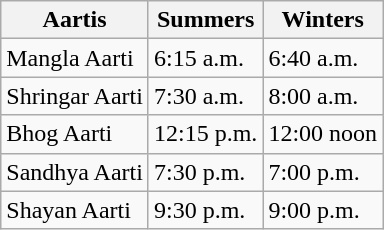<table class="wikitable">
<tr>
<th>Aartis</th>
<th>Summers</th>
<th>Winters</th>
</tr>
<tr>
<td>Mangla Aarti</td>
<td>6:15 a.m.</td>
<td>6:40 a.m.</td>
</tr>
<tr>
<td>Shringar Aarti</td>
<td>7:30 a.m.</td>
<td>8:00 a.m.</td>
</tr>
<tr>
<td>Bhog Aarti</td>
<td>12:15 p.m.</td>
<td>12:00 noon</td>
</tr>
<tr>
<td>Sandhya Aarti</td>
<td>7:30 p.m.</td>
<td>7:00 p.m.</td>
</tr>
<tr>
<td>Shayan Aarti</td>
<td>9:30 p.m.</td>
<td>9:00 p.m.</td>
</tr>
</table>
